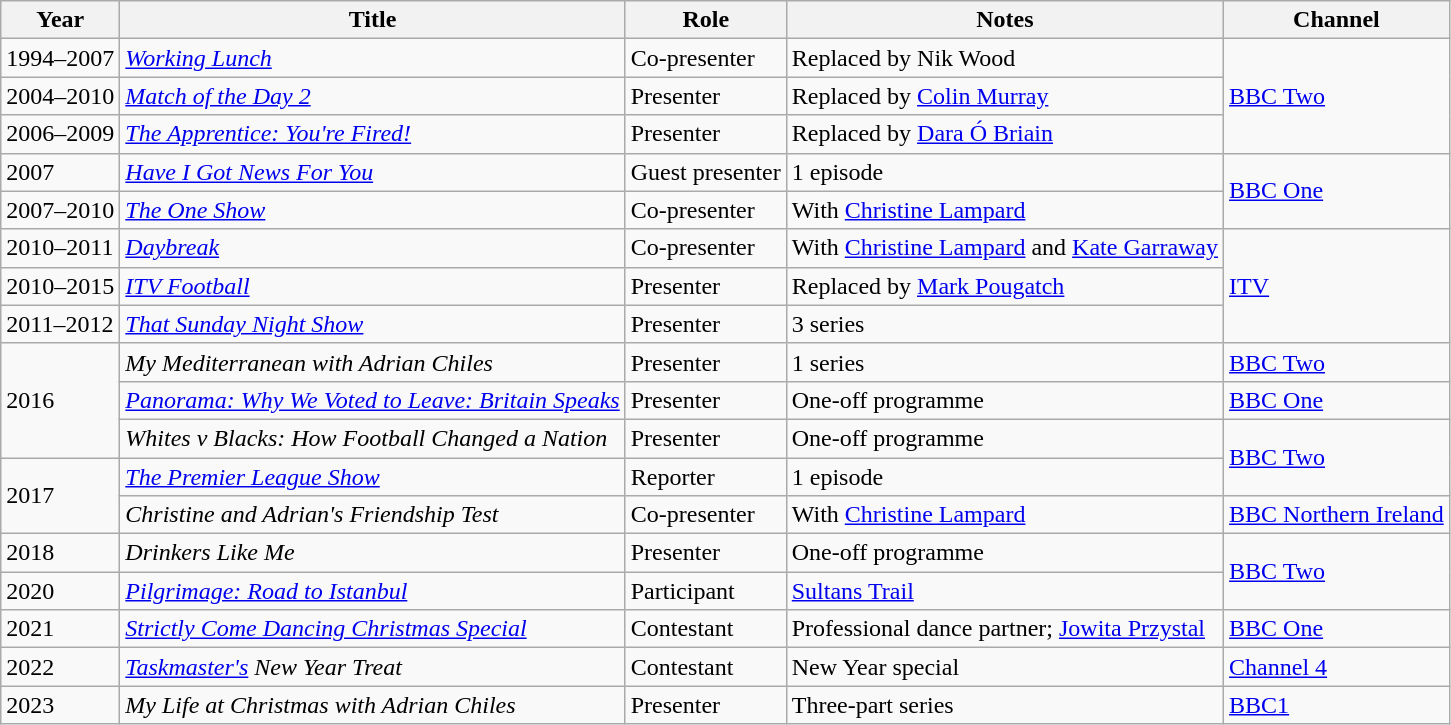<table class="wikitable" border="2">
<tr style="text-align:center;">
<th>Year</th>
<th>Title</th>
<th>Role</th>
<th>Notes</th>
<th>Channel</th>
</tr>
<tr>
<td>1994–2007</td>
<td><em><a href='#'>Working Lunch</a></em></td>
<td>Co-presenter</td>
<td>Replaced by Nik Wood</td>
<td rowspan=3><a href='#'>BBC Two</a></td>
</tr>
<tr>
<td>2004–2010</td>
<td><em><a href='#'>Match of the Day 2</a></em></td>
<td>Presenter</td>
<td>Replaced by <a href='#'>Colin Murray</a></td>
</tr>
<tr>
<td>2006–2009</td>
<td><em><a href='#'>The Apprentice: You're Fired!</a></em></td>
<td>Presenter</td>
<td>Replaced by <a href='#'>Dara Ó Briain</a></td>
</tr>
<tr>
<td>2007</td>
<td><em><a href='#'>Have I Got News For You</a></em></td>
<td>Guest presenter</td>
<td>1 episode</td>
<td rowspan="2"><a href='#'>BBC One</a></td>
</tr>
<tr>
<td>2007–2010</td>
<td><em><a href='#'>The One Show</a></em></td>
<td>Co-presenter</td>
<td>With <a href='#'>Christine Lampard</a></td>
</tr>
<tr>
<td>2010–2011</td>
<td><em><a href='#'>Daybreak</a></em></td>
<td>Co-presenter</td>
<td>With <a href='#'>Christine Lampard</a> and <a href='#'>Kate Garraway</a></td>
<td rowspan=3><a href='#'>ITV</a></td>
</tr>
<tr>
<td>2010–2015</td>
<td><em><a href='#'>ITV Football</a></em></td>
<td>Presenter</td>
<td>Replaced by <a href='#'>Mark Pougatch</a></td>
</tr>
<tr>
<td>2011–2012</td>
<td><em><a href='#'>That Sunday Night Show</a></em></td>
<td>Presenter</td>
<td>3 series</td>
</tr>
<tr>
<td rowspan=3>2016</td>
<td><em>My Mediterranean with Adrian Chiles</em></td>
<td>Presenter</td>
<td>1 series</td>
<td><a href='#'>BBC Two</a></td>
</tr>
<tr>
<td><em><a href='#'>Panorama: Why We Voted to Leave: Britain Speaks</a></em></td>
<td>Presenter</td>
<td>One-off programme</td>
<td><a href='#'>BBC One</a></td>
</tr>
<tr>
<td><em>Whites v Blacks: How Football Changed a Nation</em></td>
<td>Presenter</td>
<td>One-off programme</td>
<td rowspan=2><a href='#'>BBC Two</a></td>
</tr>
<tr>
<td rowspan=2>2017</td>
<td><em><a href='#'>The Premier League Show</a></em></td>
<td>Reporter</td>
<td>1 episode</td>
</tr>
<tr>
<td><em>Christine and Adrian's Friendship Test</em></td>
<td>Co-presenter</td>
<td>With <a href='#'>Christine Lampard</a></td>
<td><a href='#'>BBC Northern Ireland</a></td>
</tr>
<tr>
<td>2018</td>
<td><em>Drinkers Like Me</em></td>
<td>Presenter</td>
<td>One-off programme</td>
<td rowspan="2"><a href='#'>BBC Two</a></td>
</tr>
<tr>
<td>2020</td>
<td><em> <a href='#'>Pilgrimage: Road to Istanbul</a> </em></td>
<td>Participant</td>
<td><a href='#'>Sultans Trail</a></td>
</tr>
<tr>
<td>2021</td>
<td><em><a href='#'>Strictly Come Dancing Christmas Special</a></em></td>
<td>Contestant</td>
<td>Professional dance partner; <a href='#'>Jowita Przystal</a></td>
<td><a href='#'>BBC One</a></td>
</tr>
<tr>
<td>2022</td>
<td><em> <a href='#'>Taskmaster's</a> New Year Treat</em></td>
<td>Contestant</td>
<td>New Year special</td>
<td><a href='#'>Channel 4</a></td>
</tr>
<tr>
<td>2023</td>
<td><em> My Life at Christmas with Adrian Chiles</em></td>
<td>Presenter</td>
<td>Three-part series</td>
<td><a href='#'>BBC1</a></td>
</tr>
</table>
